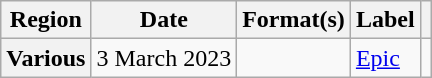<table class="wikitable plainrowheaders">
<tr>
<th scope="col">Region</th>
<th scope="col">Date</th>
<th scope="col">Format(s)</th>
<th scope="col">Label</th>
<th scope="col"></th>
</tr>
<tr>
<th scope="row">Various</th>
<td>3 March 2023</td>
<td></td>
<td><a href='#'>Epic</a></td>
<td style="text-align:center;"></td>
</tr>
</table>
